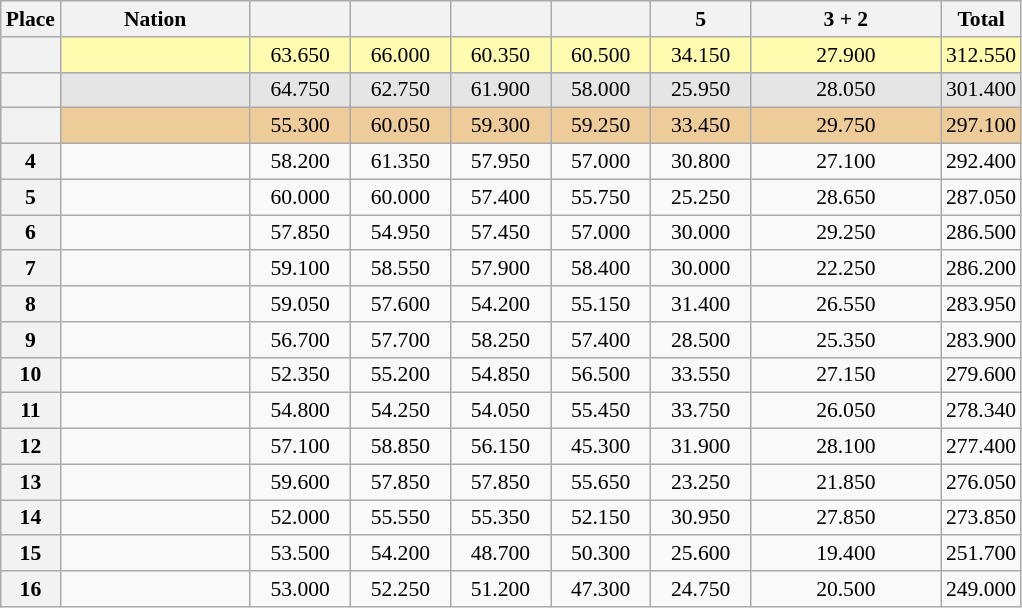<table class="wikitable sortable" style="text-align:center; font-size:90%">
<tr>
<th scope="col" style="width:20px;">Place</th>
<th ! scope="col" style="width:120px;">Nation</th>
<th ! scope="col" style="width:60px;"></th>
<th ! scope="col" style="width:60px;"></th>
<th ! scope="col" style="width:60px;"></th>
<th ! scope="col" style="width:60px;"></th>
<th ! scope="col" style="width:60px;">5 </th>
<th ! scope="col" style="width:120px;">3  + 2 </th>
<th scope=col>Total</th>
</tr>
<tr bgcolor=fffcaf>
<th scope=row></th>
<td align=left></td>
<td>63.650</td>
<td>66.000</td>
<td>60.350</td>
<td>60.500</td>
<td>34.150</td>
<td>27.900</td>
<td>312.550</td>
</tr>
<tr bgcolor=e5e5e5>
<th scope=row></th>
<td align=left></td>
<td>64.750</td>
<td>62.750</td>
<td>61.900</td>
<td>58.000</td>
<td>25.950</td>
<td>28.050</td>
<td>301.400</td>
</tr>
<tr bgcolor=eecc99>
<th scope=row></th>
<td align=left></td>
<td>55.300</td>
<td>60.050</td>
<td>59.300</td>
<td>59.250</td>
<td>33.450</td>
<td>29.750</td>
<td>297.100</td>
</tr>
<tr>
<th scope=row>4</th>
<td align=left></td>
<td>58.200</td>
<td>61.350</td>
<td>57.950</td>
<td>57.000</td>
<td>30.800</td>
<td>27.100</td>
<td>292.400</td>
</tr>
<tr>
<th scope=row>5</th>
<td align=left></td>
<td>60.000</td>
<td>60.000</td>
<td>57.400</td>
<td>55.750</td>
<td>25.250</td>
<td>28.650</td>
<td>287.050</td>
</tr>
<tr>
<th scope=row>6</th>
<td align=left></td>
<td>57.850</td>
<td>54.950</td>
<td>57.450</td>
<td>57.000</td>
<td>30.000</td>
<td>29.250</td>
<td>286.500</td>
</tr>
<tr>
<th scope=row>7</th>
<td align=left></td>
<td>59.100</td>
<td>58.550</td>
<td>57.900</td>
<td>58.400</td>
<td>30.000</td>
<td>22.250</td>
<td>286.200</td>
</tr>
<tr>
<th scope=row>8</th>
<td align=left></td>
<td>59.050</td>
<td>57.600</td>
<td>54.200</td>
<td>55.150</td>
<td>31.400</td>
<td>26.550</td>
<td>283.950</td>
</tr>
<tr>
<th scope=row>9</th>
<td align=left></td>
<td>56.700</td>
<td>57.700</td>
<td>58.250</td>
<td>57.400</td>
<td>28.500</td>
<td>25.350</td>
<td>283.900</td>
</tr>
<tr>
<th scope=row>10</th>
<td align=left></td>
<td>52.350</td>
<td>55.200</td>
<td>54.850</td>
<td>56.500</td>
<td>33.550</td>
<td>27.150</td>
<td>279.600</td>
</tr>
<tr>
<th scope=row>11</th>
<td align=left></td>
<td>54.800</td>
<td>54.250</td>
<td>54.050</td>
<td>55.450</td>
<td>33.750</td>
<td>26.050</td>
<td>278.340</td>
</tr>
<tr>
<th scope=row>12</th>
<td align=left></td>
<td>57.100</td>
<td>58.850</td>
<td>56.150</td>
<td>45.300</td>
<td>31.900</td>
<td>28.100</td>
<td>277.400</td>
</tr>
<tr>
<th scope=row>13</th>
<td align=left></td>
<td>59.600</td>
<td>57.850</td>
<td>57.850</td>
<td>55.650</td>
<td>23.250</td>
<td>21.850</td>
<td>276.050</td>
</tr>
<tr>
<th scope=row>14</th>
<td align=left></td>
<td>52.000</td>
<td>55.550</td>
<td>55.350</td>
<td>52.150</td>
<td>30.950</td>
<td>27.850</td>
<td>273.850</td>
</tr>
<tr>
<th scope=row>15</th>
<td align=left></td>
<td>53.500</td>
<td>54.200</td>
<td>48.700</td>
<td>50.300</td>
<td>25.600</td>
<td>19.400</td>
<td>251.700</td>
</tr>
<tr>
<th scope=row>16</th>
<td align=left></td>
<td>53.000</td>
<td>52.250</td>
<td>51.200</td>
<td>47.300</td>
<td>24.750</td>
<td>20.500</td>
<td>249.000</td>
</tr>
</table>
